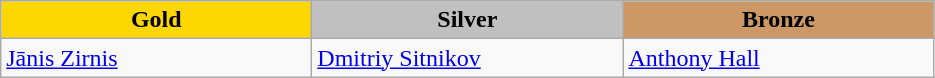<table class="wikitable" style="text-align:left">
<tr align="center">
<td width=200 bgcolor=gold><strong>Gold</strong></td>
<td width=200 bgcolor=silver><strong>Silver</strong></td>
<td width=200 bgcolor=CC9966><strong>Bronze</strong></td>
</tr>
<tr>
<td><a href='#'>Jānis Zirnis</a><br><em></em></td>
<td><a href='#'>Dmitriy Sitnikov</a><br><em></em></td>
<td><a href='#'>Anthony Hall</a><br><em></em></td>
</tr>
</table>
